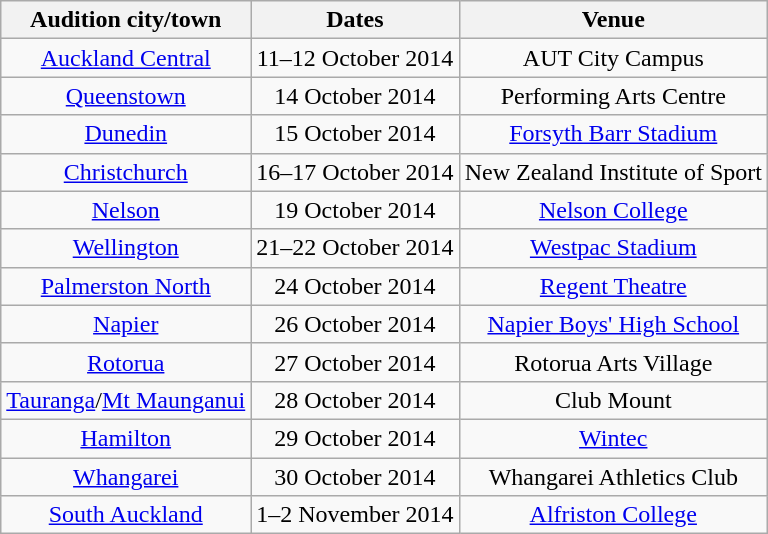<table class=wikitable style=text-align:center;>
<tr>
<th>Audition city/town</th>
<th>Dates</th>
<th>Venue</th>
</tr>
<tr>
<td><a href='#'>Auckland Central</a></td>
<td>11–12 October 2014</td>
<td>AUT City Campus</td>
</tr>
<tr>
<td><a href='#'>Queenstown</a></td>
<td>14 October 2014</td>
<td>Performing Arts Centre</td>
</tr>
<tr>
<td><a href='#'>Dunedin</a></td>
<td>15 October 2014</td>
<td><a href='#'>Forsyth Barr Stadium</a></td>
</tr>
<tr>
<td><a href='#'>Christchurch</a></td>
<td>16–17 October 2014</td>
<td>New Zealand Institute of Sport</td>
</tr>
<tr>
<td><a href='#'>Nelson</a></td>
<td>19 October 2014</td>
<td><a href='#'>Nelson College</a></td>
</tr>
<tr>
<td><a href='#'>Wellington</a></td>
<td>21–22 October 2014</td>
<td><a href='#'>Westpac Stadium</a></td>
</tr>
<tr>
<td><a href='#'>Palmerston North</a></td>
<td>24 October 2014</td>
<td><a href='#'>Regent Theatre</a></td>
</tr>
<tr>
<td><a href='#'>Napier</a></td>
<td>26 October 2014</td>
<td><a href='#'>Napier Boys' High School</a></td>
</tr>
<tr>
<td><a href='#'>Rotorua</a></td>
<td>27 October 2014</td>
<td>Rotorua Arts Village</td>
</tr>
<tr>
<td><a href='#'>Tauranga</a>/<a href='#'>Mt Maunganui</a></td>
<td>28 October 2014</td>
<td>Club Mount</td>
</tr>
<tr>
<td><a href='#'>Hamilton</a></td>
<td>29 October 2014</td>
<td><a href='#'>Wintec</a></td>
</tr>
<tr>
<td><a href='#'>Whangarei</a></td>
<td>30 October 2014</td>
<td>Whangarei Athletics Club</td>
</tr>
<tr>
<td><a href='#'>South Auckland</a></td>
<td>1–2 November 2014</td>
<td><a href='#'>Alfriston College</a></td>
</tr>
</table>
